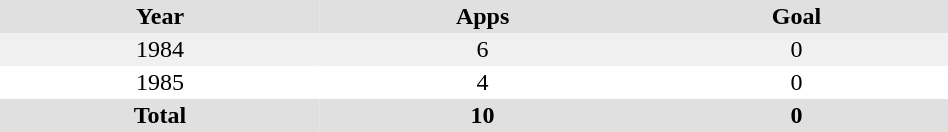<table border="0" cellpadding="2" cellspacing="0" style="width:50%;">
<tr style="text-align:center; background:#e0e0e0;">
<th>Year</th>
<th>Apps</th>
<th>Goal</th>
</tr>
<tr style="text-align:center; background:#f0f0f0;">
<td>1984</td>
<td>6</td>
<td>0</td>
</tr>
<tr style="text-align:center;">
<td>1985</td>
<td>4</td>
<td>0</td>
</tr>
<tr style="text-align:center; background:#e0e0e0;">
<th colspan="1">Total</th>
<th style="text-align:center;">10</th>
<th style="text-align:center;">0</th>
</tr>
</table>
